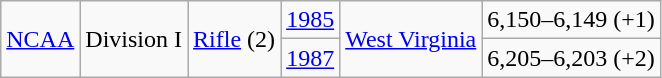<table class="wikitable" width=>
<tr align="center">
<td rowspan="2"><a href='#'>NCAA</a></td>
<td rowspan="2">Division I</td>
<td rowspan="2"><a href='#'>Rifle</a> (2)</td>
<td><a href='#'>1985</a></td>
<td rowspan="2"><a href='#'>West Virginia</a></td>
<td>6,150–6,149 (+1)</td>
</tr>
<tr align="center">
<td><a href='#'>1987</a></td>
<td>6,205–6,203 (+2)</td>
</tr>
</table>
